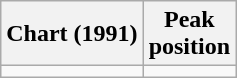<table class="wikitable sortable">
<tr>
<th>Chart (1991)</th>
<th>Peak<br>position</th>
</tr>
<tr>
<td></td>
</tr>
</table>
